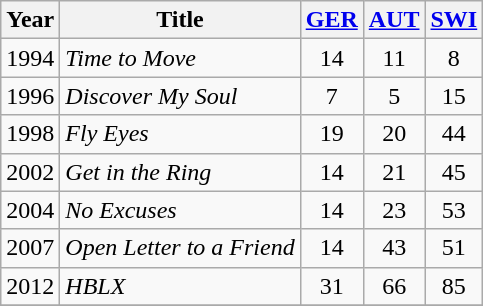<table class="wikitable">
<tr>
<th>Year</th>
<th>Title</th>
<th><a href='#'>GER</a></th>
<th><a href='#'>AUT</a></th>
<th><a href='#'>SWI</a></th>
</tr>
<tr>
<td>1994</td>
<td><em>Time to Move</em></td>
<td align="center">14</td>
<td align="center">11</td>
<td align="center">8</td>
</tr>
<tr>
<td>1996</td>
<td><em>Discover My Soul</em></td>
<td align="center">7</td>
<td align="center">5</td>
<td align="center">15</td>
</tr>
<tr>
<td>1998</td>
<td><em>Fly Eyes</em></td>
<td align="center">19</td>
<td align="center">20</td>
<td align="center">44</td>
</tr>
<tr>
<td>2002</td>
<td><em>Get in the Ring</em></td>
<td align="center">14</td>
<td align="center">21</td>
<td align="center">45</td>
</tr>
<tr>
<td>2004</td>
<td><em>No Excuses</em></td>
<td align="center">14</td>
<td align="center">23</td>
<td align="center">53</td>
</tr>
<tr>
<td>2007</td>
<td><em>Open Letter to a Friend</em></td>
<td align="center">14</td>
<td align="center">43</td>
<td align="center">51</td>
</tr>
<tr>
<td>2012</td>
<td><em>HBLX</em></td>
<td align="center">31</td>
<td align="center">66</td>
<td align="center">85</td>
</tr>
<tr>
</tr>
</table>
